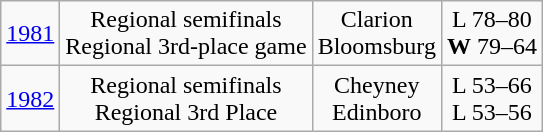<table class="wikitable">
<tr align="center">
<td><a href='#'>1981</a></td>
<td>Regional semifinals<br>Regional 3rd-place game</td>
<td>Clarion<br>Bloomsburg</td>
<td>L 78–80<br><strong>W</strong> 79–64</td>
</tr>
<tr align="center">
<td><a href='#'>1982</a></td>
<td>Regional semifinals<br>Regional 3rd Place</td>
<td>Cheyney<br>Edinboro</td>
<td>L 53–66<br>L 53–56</td>
</tr>
</table>
